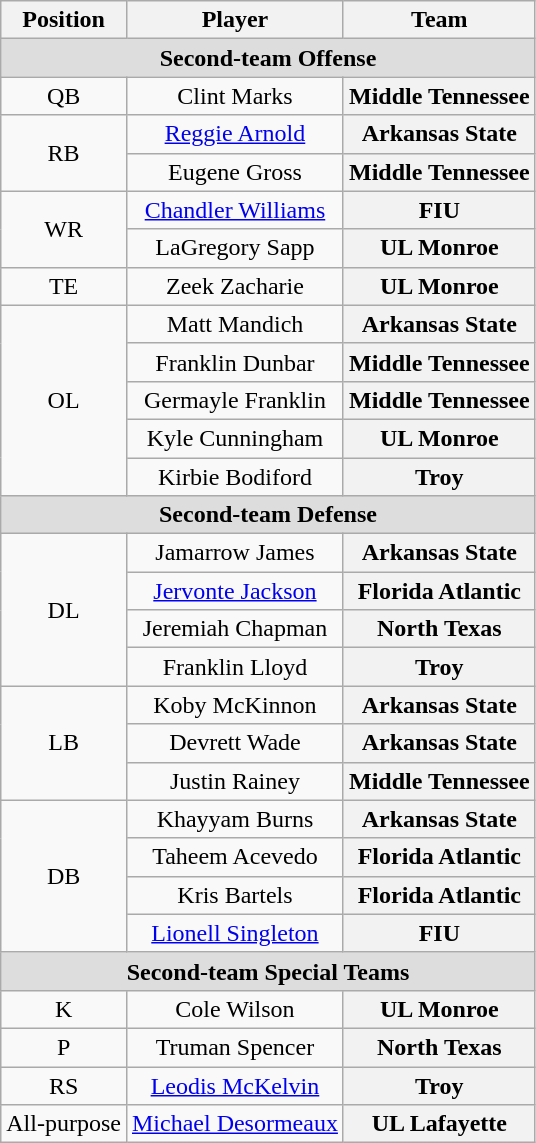<table class="wikitable">
<tr>
<th>Position</th>
<th>Player</th>
<th>Team</th>
</tr>
<tr>
<td colspan="3" style="text-align:center; background:#ddd;"><strong>Second-team Offense</strong></td>
</tr>
<tr style="text-align:center;">
<td>QB</td>
<td>Clint Marks</td>
<th Style = >Middle Tennessee</th>
</tr>
<tr style="text-align:center;">
<td rowspan="2">RB</td>
<td><a href='#'>Reggie Arnold</a></td>
<th Style = >Arkansas State</th>
</tr>
<tr style="text-align:center;">
<td>Eugene Gross</td>
<th Style = >Middle Tennessee</th>
</tr>
<tr style="text-align:center;">
<td rowspan="2">WR</td>
<td><a href='#'>Chandler Williams</a></td>
<th Style = >FIU</th>
</tr>
<tr style="text-align:center;">
<td>LaGregory Sapp</td>
<th Style = >UL Monroe</th>
</tr>
<tr style="text-align:center;">
<td>TE</td>
<td>Zeek Zacharie</td>
<th Style = >UL Monroe</th>
</tr>
<tr style="text-align:center;">
<td rowspan="5">OL</td>
<td>Matt Mandich</td>
<th Style = >Arkansas State</th>
</tr>
<tr style="text-align:center;">
<td>Franklin Dunbar</td>
<th Style = >Middle Tennessee</th>
</tr>
<tr style="text-align:center;">
<td>Germayle Franklin</td>
<th Style = >Middle Tennessee</th>
</tr>
<tr style="text-align:center;">
<td>Kyle Cunningham</td>
<th Style = >UL Monroe</th>
</tr>
<tr style="text-align:center;">
<td>Kirbie Bodiford</td>
<th Style = >Troy</th>
</tr>
<tr>
<td colspan="3" style="text-align:center; background:#ddd;"><strong>Second-team Defense</strong></td>
</tr>
<tr style="text-align:center;">
<td rowspan="4">DL</td>
<td>Jamarrow James</td>
<th Style = >Arkansas State</th>
</tr>
<tr style="text-align:center;">
<td><a href='#'>Jervonte Jackson</a></td>
<th Style = >Florida Atlantic</th>
</tr>
<tr style="text-align:center;">
<td>Jeremiah Chapman</td>
<th Style = >North Texas</th>
</tr>
<tr style="text-align:center;">
<td>Franklin Lloyd</td>
<th Style = >Troy</th>
</tr>
<tr style="text-align:center;">
<td rowspan="3">LB</td>
<td>Koby McKinnon</td>
<th Style = >Arkansas State</th>
</tr>
<tr style="text-align:center;">
<td>Devrett Wade</td>
<th Style = >Arkansas State</th>
</tr>
<tr style="text-align:center;">
<td>Justin Rainey</td>
<th Style = >Middle Tennessee</th>
</tr>
<tr style="text-align:center;">
<td rowspan="4">DB</td>
<td>Khayyam Burns</td>
<th Style = >Arkansas State</th>
</tr>
<tr style="text-align:center;">
<td>Taheem Acevedo</td>
<th Style = >Florida Atlantic</th>
</tr>
<tr style="text-align:center;">
<td>Kris Bartels</td>
<th Style = >Florida Atlantic</th>
</tr>
<tr style="text-align:center;">
<td><a href='#'>Lionell Singleton</a></td>
<th Style = >FIU</th>
</tr>
<tr>
<td colspan="3" style="text-align:center; background:#ddd;"><strong>Second-team Special Teams</strong></td>
</tr>
<tr style="text-align:center;">
<td>K</td>
<td>Cole Wilson</td>
<th Style = >UL Monroe</th>
</tr>
<tr style="text-align:center;">
<td>P</td>
<td>Truman Spencer</td>
<th Style = >North Texas</th>
</tr>
<tr style="text-align:center;">
<td>RS</td>
<td><a href='#'>Leodis McKelvin</a></td>
<th Style = >Troy</th>
</tr>
<tr style="text-align:center;">
<td>All-purpose</td>
<td><a href='#'>Michael Desormeaux</a></td>
<th Style = >UL Lafayette</th>
</tr>
</table>
